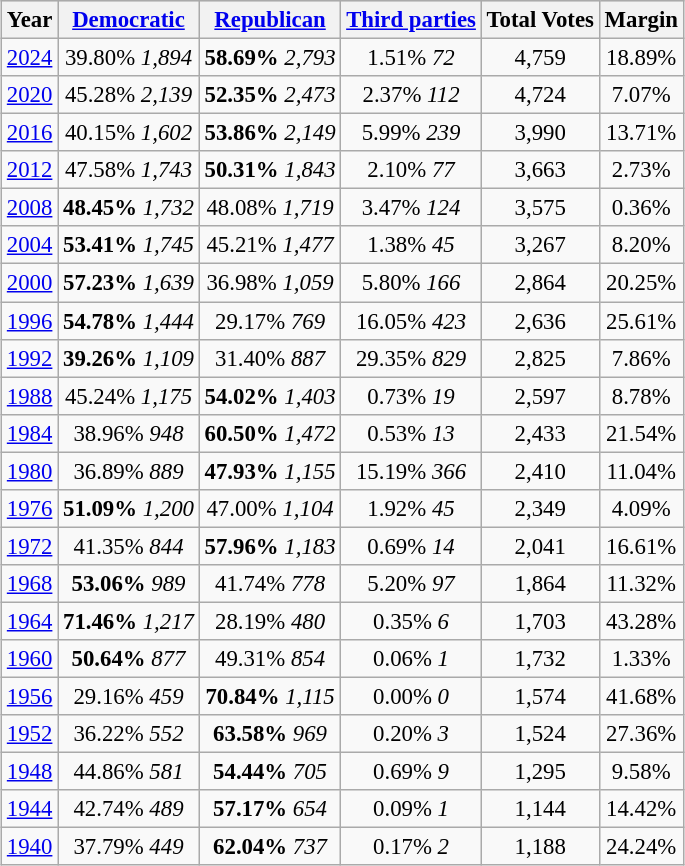<table class="wikitable mw-collapsible" style="float:center; margin:1em; font-size:95%;">
<tr style="background:lightgrey;">
<th>Year</th>
<th><a href='#'>Democratic</a></th>
<th><a href='#'>Republican</a></th>
<th><a href='#'>Third parties</a></th>
<th>Total Votes</th>
<th>Margin</th>
</tr>
<tr>
<td align="center" ><a href='#'>2024</a></td>
<td align="center" >39.80% <em>1,894</em></td>
<td align="center" ><strong>58.69%</strong> <em>2,793</em></td>
<td align="center" >1.51% <em>72</em></td>
<td align="center" >4,759</td>
<td align="center" >18.89%</td>
</tr>
<tr>
<td align="center" ><a href='#'>2020</a></td>
<td align="center" >45.28% <em>2,139</em></td>
<td align="center" ><strong>52.35%</strong> <em>2,473</em></td>
<td align="center" >2.37% <em>112</em></td>
<td align="center" >4,724</td>
<td align="center" >7.07%</td>
</tr>
<tr>
<td align="center" ><a href='#'>2016</a></td>
<td align="center" >40.15% <em>1,602</em></td>
<td align="center" ><strong>53.86%</strong> <em>2,149</em></td>
<td align="center" >5.99% <em>239</em></td>
<td align="center" >3,990</td>
<td align="center" >13.71%</td>
</tr>
<tr>
<td align="center" ><a href='#'>2012</a></td>
<td align="center" >47.58% <em>1,743</em></td>
<td align="center" ><strong>50.31%</strong> <em>1,843</em></td>
<td align="center" >2.10% <em>77</em></td>
<td align="center" >3,663</td>
<td align="center" >2.73%</td>
</tr>
<tr>
<td align="center" ><a href='#'>2008</a></td>
<td align="center" ><strong>48.45%</strong> <em>1,732</em></td>
<td align="center" >48.08% <em>1,719</em></td>
<td align="center" >3.47% <em>124</em></td>
<td align="center" >3,575</td>
<td align="center" >0.36%</td>
</tr>
<tr>
<td align="center" ><a href='#'>2004</a></td>
<td align="center" ><strong>53.41%</strong> <em>1,745</em></td>
<td align="center" >45.21% <em>1,477</em></td>
<td align="center" >1.38% <em>45</em></td>
<td align="center" >3,267</td>
<td align="center" >8.20%</td>
</tr>
<tr>
<td align="center" ><a href='#'>2000</a></td>
<td align="center" ><strong>57.23%</strong> <em>1,639</em></td>
<td align="center" >36.98% <em>1,059</em></td>
<td align="center" >5.80% <em>166</em></td>
<td align="center" >2,864</td>
<td align="center" >20.25%</td>
</tr>
<tr>
<td align="center" ><a href='#'>1996</a></td>
<td align="center" ><strong>54.78%</strong> <em>1,444</em></td>
<td align="center" >29.17% <em>769</em></td>
<td align="center" >16.05% <em>423</em></td>
<td align="center" >2,636</td>
<td align="center" >25.61%</td>
</tr>
<tr>
<td align="center" ><a href='#'>1992</a></td>
<td align="center" ><strong>39.26%</strong> <em>1,109</em></td>
<td align="center" >31.40% <em>887</em></td>
<td align="center" >29.35% <em>829</em></td>
<td align="center" >2,825</td>
<td align="center" >7.86%</td>
</tr>
<tr>
<td align="center" ><a href='#'>1988</a></td>
<td align="center" >45.24% <em>1,175</em></td>
<td align="center" ><strong>54.02%</strong> <em>1,403</em></td>
<td align="center" >0.73% <em>19</em></td>
<td align="center" >2,597</td>
<td align="center" >8.78%</td>
</tr>
<tr>
<td align="center" ><a href='#'>1984</a></td>
<td align="center" >38.96% <em>948</em></td>
<td align="center" ><strong>60.50%</strong> <em>1,472</em></td>
<td align="center" >0.53% <em>13</em></td>
<td align="center" >2,433</td>
<td align="center" >21.54%</td>
</tr>
<tr>
<td align="center" ><a href='#'>1980</a></td>
<td align="center" >36.89% <em>889</em></td>
<td align="center" ><strong>47.93%</strong> <em>1,155</em></td>
<td align="center" >15.19% <em>366</em></td>
<td align="center" >2,410</td>
<td align="center" >11.04%</td>
</tr>
<tr>
<td align="center" ><a href='#'>1976</a></td>
<td align="center" ><strong>51.09%</strong> <em>1,200</em></td>
<td align="center" >47.00% <em>1,104</em></td>
<td align="center" >1.92% <em>45</em></td>
<td align="center" >2,349</td>
<td align="center" >4.09%</td>
</tr>
<tr>
<td align="center" ><a href='#'>1972</a></td>
<td align="center" >41.35% <em>844</em></td>
<td align="center" ><strong>57.96%</strong> <em>1,183</em></td>
<td align="center" >0.69% <em>14</em></td>
<td align="center" >2,041</td>
<td align="center" >16.61%</td>
</tr>
<tr>
<td align="center" ><a href='#'>1968</a></td>
<td align="center" ><strong>53.06%</strong> <em>989</em></td>
<td align="center" >41.74% <em>778</em></td>
<td align="center" >5.20% <em>97</em></td>
<td align="center" >1,864</td>
<td align="center" >11.32%</td>
</tr>
<tr>
<td align="center" ><a href='#'>1964</a></td>
<td align="center" ><strong>71.46%</strong> <em>1,217</em></td>
<td align="center" >28.19% <em>480</em></td>
<td align="center" >0.35% <em>6</em></td>
<td align="center" >1,703</td>
<td align="center" >43.28%</td>
</tr>
<tr>
<td align="center" ><a href='#'>1960</a></td>
<td align="center" ><strong>50.64%</strong> <em>877</em></td>
<td align="center" >49.31% <em>854</em></td>
<td align="center" >0.06% <em>1</em></td>
<td align="center" >1,732</td>
<td align="center" >1.33%</td>
</tr>
<tr>
<td align="center" ><a href='#'>1956</a></td>
<td align="center" >29.16% <em>459</em></td>
<td align="center" ><strong>70.84%</strong> <em>1,115</em></td>
<td align="center" >0.00% <em>0</em></td>
<td align="center" >1,574</td>
<td align="center" >41.68%</td>
</tr>
<tr>
<td align="center" ><a href='#'>1952</a></td>
<td align="center" >36.22% <em>552</em></td>
<td align="center" ><strong>63.58%</strong> <em>969</em></td>
<td align="center" >0.20% <em>3</em></td>
<td align="center" >1,524</td>
<td align="center" >27.36%</td>
</tr>
<tr>
<td align="center" ><a href='#'>1948</a></td>
<td align="center" >44.86% <em>581</em></td>
<td align="center" ><strong>54.44%</strong> <em>705</em></td>
<td align="center" >0.69% <em>9</em></td>
<td align="center" >1,295</td>
<td align="center" >9.58%</td>
</tr>
<tr>
<td align="center" ><a href='#'>1944</a></td>
<td align="center" >42.74% <em>489</em></td>
<td align="center" ><strong>57.17%</strong> <em>654</em></td>
<td align="center" >0.09% <em>1</em></td>
<td align="center" >1,144</td>
<td align="center" >14.42%</td>
</tr>
<tr>
<td align="center" ><a href='#'>1940</a></td>
<td align="center" >37.79% <em>449</em></td>
<td align="center" ><strong>62.04%</strong> <em>737</em></td>
<td align="center" >0.17% <em>2</em></td>
<td align="center" >1,188</td>
<td align="center" >24.24%</td>
</tr>
</table>
